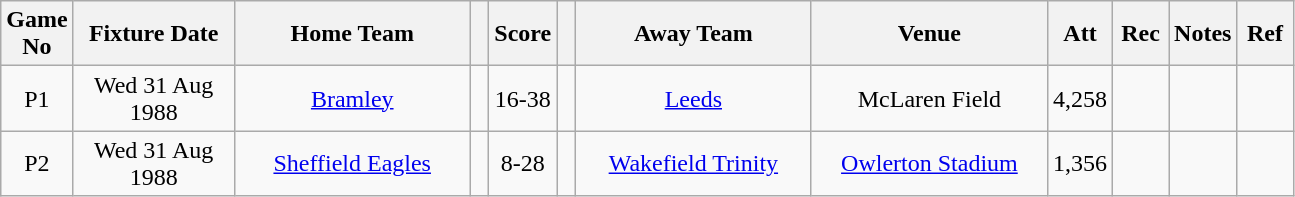<table class="wikitable" style="text-align:center;">
<tr>
<th width=20 abbr="No">Game No</th>
<th width=100 abbr="Date">Fixture Date</th>
<th width=150 abbr="Home Team">Home Team</th>
<th width=5 abbr="space"></th>
<th width=20 abbr="Score">Score</th>
<th width=5 abbr="space"></th>
<th width=150 abbr="Away Team">Away Team</th>
<th width=150 abbr="Venue">Venue</th>
<th width=30 abbr="Att">Att</th>
<th width=30 abbr="Rec">Rec</th>
<th width=20 abbr="Notes">Notes</th>
<th width=30 abbr="Ref">Ref</th>
</tr>
<tr>
<td>P1</td>
<td>Wed 31 Aug 1988</td>
<td><a href='#'>Bramley</a></td>
<td></td>
<td>16-38</td>
<td></td>
<td><a href='#'>Leeds</a></td>
<td>McLaren Field</td>
<td>4,258</td>
<td></td>
<td></td>
<td></td>
</tr>
<tr>
<td>P2</td>
<td>Wed 31 Aug 1988</td>
<td><a href='#'>Sheffield Eagles</a></td>
<td></td>
<td>8-28</td>
<td></td>
<td><a href='#'>Wakefield Trinity</a></td>
<td><a href='#'>Owlerton Stadium</a></td>
<td>1,356</td>
<td></td>
<td></td>
<td></td>
</tr>
</table>
